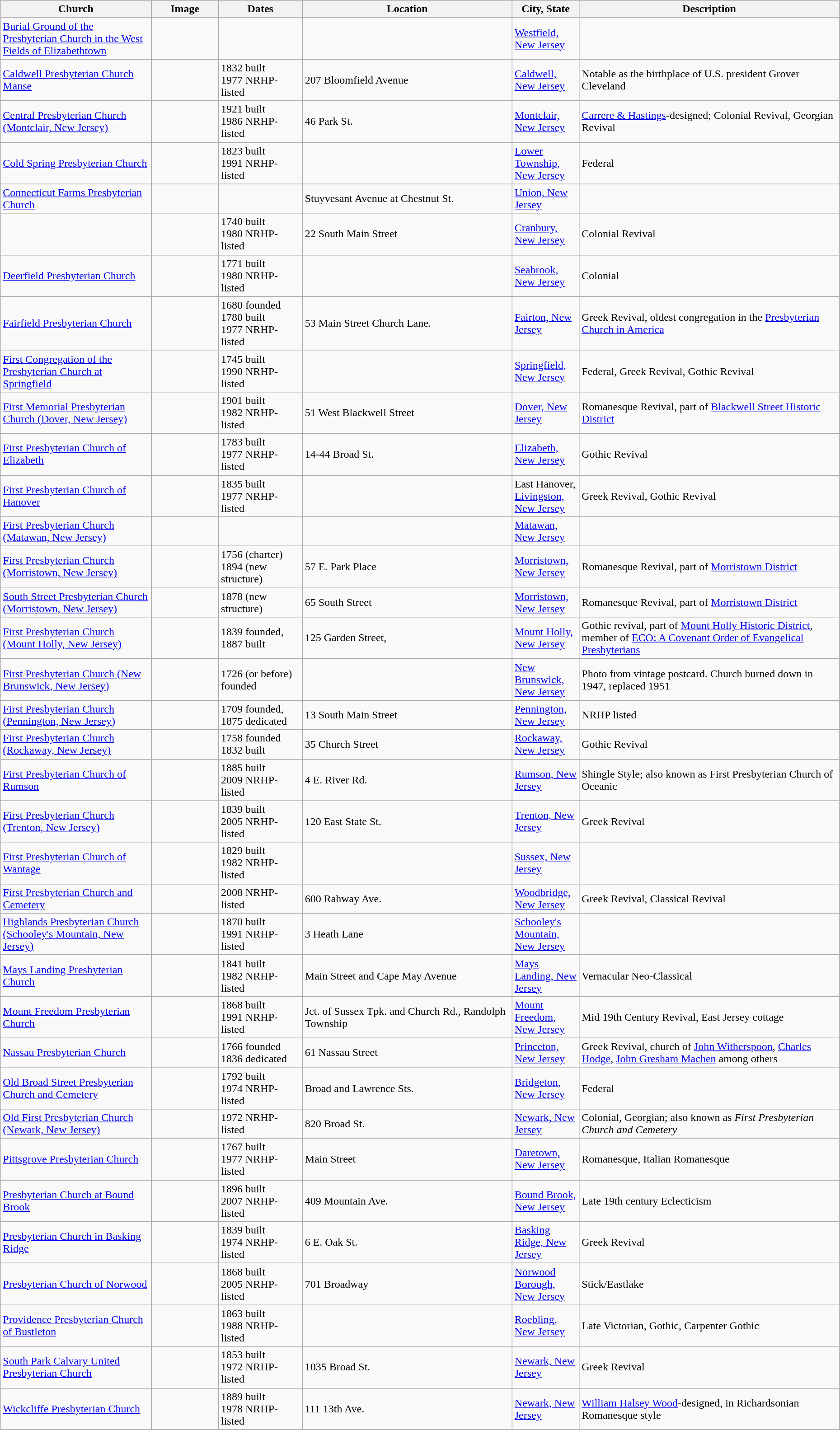<table class="wikitable sortable" style="width:98%">
<tr>
<th width = 18%><strong>Church</strong></th>
<th width = 8% class="unsortable"><strong>Image</strong></th>
<th width = 10%><strong>Dates</strong></th>
<th width = 25%><strong>Location</strong></th>
<th width = 8%><strong>City, State</strong></th>
<th class="unsortable"><strong>Description</strong></th>
</tr>
<tr>
<td><a href='#'>Burial Ground of the Presbyterian Church in the West Fields of Elizabethtown</a></td>
<td></td>
<td></td>
<td></td>
<td><a href='#'>Westfield, New Jersey</a></td>
<td></td>
</tr>
<tr>
<td><a href='#'>Caldwell Presbyterian Church Manse</a></td>
<td></td>
<td>1832 built<br>1977 NRHP-listed</td>
<td>207 Bloomfield Avenue<br><small></small></td>
<td><a href='#'>Caldwell, New Jersey</a></td>
<td>Notable as the birthplace of U.S. president Grover Cleveland</td>
</tr>
<tr>
<td><a href='#'>Central Presbyterian Church (Montclair, New Jersey)</a></td>
<td></td>
<td>1921 built<br>1986 NRHP-listed</td>
<td>46 Park St.<br><small></small></td>
<td><a href='#'>Montclair, New Jersey</a></td>
<td><a href='#'>Carrere & Hastings</a>-designed; Colonial Revival, Georgian Revival</td>
</tr>
<tr>
<td><a href='#'>Cold Spring Presbyterian Church</a></td>
<td></td>
<td>1823 built<br>1991 NRHP-listed</td>
<td><small></small></td>
<td><a href='#'>Lower Township, New Jersey</a></td>
<td>Federal</td>
</tr>
<tr>
<td><a href='#'>Connecticut Farms Presbyterian Church</a></td>
<td></td>
<td></td>
<td>Stuyvesant Avenue at Chestnut St.<br><small></small></td>
<td><a href='#'>Union, New Jersey</a></td>
<td></td>
</tr>
<tr>
<td></td>
<td></td>
<td>1740 built<br>1980 NRHP-listed</td>
<td>22 South Main Street</td>
<td><a href='#'>Cranbury, New Jersey</a></td>
<td>Colonial Revival</td>
</tr>
<tr>
<td><a href='#'>Deerfield Presbyterian Church</a></td>
<td></td>
<td>1771 built<br>1980 NRHP-listed</td>
<td><small></small></td>
<td><a href='#'>Seabrook, New Jersey</a></td>
<td>Colonial</td>
</tr>
<tr>
<td><a href='#'>Fairfield Presbyterian Church</a></td>
<td></td>
<td>1680 founded<br>1780 built<br>1977 NRHP-listed</td>
<td>53 Main Street Church Lane.<br><small></small></td>
<td><a href='#'>Fairton, New Jersey</a></td>
<td>Greek Revival, oldest congregation in the <a href='#'>Presbyterian Church in America</a></td>
</tr>
<tr>
<td><a href='#'>First Congregation of the Presbyterian Church at Springfield</a></td>
<td></td>
<td>1745 built<br>1990 NRHP-listed</td>
<td><small></small></td>
<td><a href='#'>Springfield, New Jersey</a></td>
<td>Federal, Greek Revival, Gothic Revival</td>
</tr>
<tr>
<td><a href='#'>First Memorial Presbyterian Church (Dover, New Jersey)</a></td>
<td></td>
<td>1901 built<br>1982 NRHP-listed</td>
<td>51 West Blackwell Street<br><small></small></td>
<td><a href='#'>Dover, New Jersey</a></td>
<td>Romanesque Revival, part of <a href='#'>Blackwell Street Historic District</a></td>
</tr>
<tr>
<td><a href='#'>First Presbyterian Church of Elizabeth</a></td>
<td></td>
<td>1783 built<br>1977 NRHP-listed</td>
<td>14-44 Broad St.<br><small></small></td>
<td><a href='#'>Elizabeth, New Jersey</a></td>
<td>Gothic Revival</td>
</tr>
<tr>
<td><a href='#'>First Presbyterian Church of Hanover</a></td>
<td></td>
<td>1835 built<br>1977 NRHP-listed</td>
<td><br><small></small></td>
<td>East Hanover, <a href='#'>Livingston, New Jersey</a></td>
<td>Greek Revival, Gothic Revival</td>
</tr>
<tr>
<td><a href='#'>First Presbyterian Church (Matawan, New Jersey)</a></td>
<td></td>
<td></td>
<td></td>
<td><a href='#'>Matawan, New Jersey</a></td>
<td></td>
</tr>
<tr>
<td><a href='#'>First Presbyterian Church (Morristown, New Jersey)</a></td>
<td></td>
<td>1756 (charter)<br>1894 (new structure)</td>
<td>57 E. Park Place<br><small></small></td>
<td><a href='#'>Morristown, New Jersey</a></td>
<td>Romanesque Revival, part of <a href='#'>Morristown District</a></td>
</tr>
<tr>
<td><a href='#'>South Street Presbyterian Church (Morristown, New Jersey)</a></td>
<td></td>
<td>1878 (new structure)</td>
<td>65 South Street<br><small></small></td>
<td><a href='#'>Morristown, New Jersey</a></td>
<td>Romanesque Revival, part of <a href='#'>Morristown District</a></td>
</tr>
<tr>
<td><a href='#'>First Presbyterian Church (Mount Holly, New Jersey)</a></td>
<td></td>
<td>1839 founded, 1887 built</td>
<td>125 Garden Street,<br><small></small></td>
<td><a href='#'>Mount Holly, New Jersey</a></td>
<td>Gothic revival, part of <a href='#'>Mount Holly Historic District</a>, member of <a href='#'>ECO: A Covenant Order of Evangelical Presbyterians</a></td>
</tr>
<tr>
<td><a href='#'>First Presbyterian Church (New Brunswick, New Jersey)</a></td>
<td></td>
<td>1726 (or before) founded</td>
<td></td>
<td><a href='#'>New Brunswick, New Jersey</a></td>
<td>Photo from vintage postcard. Church burned down in 1947, replaced 1951</td>
</tr>
<tr>
<td><a href='#'>First Presbyterian Church (Pennington, New Jersey)</a></td>
<td></td>
<td>1709 founded, 1875 dedicated</td>
<td>13 South Main Street<br><small></small></td>
<td><a href='#'>Pennington, New Jersey</a></td>
<td>NRHP listed</td>
</tr>
<tr>
<td><a href='#'>First Presbyterian Church (Rockaway, New Jersey)</a></td>
<td></td>
<td>1758 founded<br>1832 built</td>
<td>35 Church Street<br><small></small></td>
<td><a href='#'>Rockaway, New Jersey</a></td>
<td>Gothic Revival</td>
</tr>
<tr>
<td><a href='#'>First Presbyterian Church of Rumson</a></td>
<td></td>
<td>1885 built<br>2009 NRHP-listed</td>
<td>4 E. River Rd.<br><small></small></td>
<td><a href='#'>Rumson, New Jersey</a></td>
<td>Shingle Style;  also known as First Presbyterian Church of Oceanic</td>
</tr>
<tr>
<td><a href='#'>First Presbyterian Church (Trenton, New Jersey)</a></td>
<td></td>
<td>1839 built<br>2005 NRHP-listed</td>
<td>120 East State St.<br><small></small></td>
<td><a href='#'>Trenton, New Jersey</a></td>
<td>Greek Revival</td>
</tr>
<tr>
<td><a href='#'>First Presbyterian Church of Wantage</a></td>
<td></td>
<td>1829 built<br>1982 NRHP-listed</td>
<td><small></small></td>
<td><a href='#'>Sussex, New Jersey</a></td>
<td></td>
</tr>
<tr>
<td><a href='#'>First Presbyterian Church and Cemetery</a></td>
<td></td>
<td>2008 NRHP-listed</td>
<td>600 Rahway Ave.</td>
<td><a href='#'>Woodbridge, New Jersey</a></td>
<td>Greek Revival, Classical Revival</td>
</tr>
<tr>
<td><a href='#'>Highlands Presbyterian Church (Schooley's Mountain, New Jersey)</a></td>
<td></td>
<td>1870 built<br>1991 NRHP-listed</td>
<td>3 Heath Lane<br><small></small></td>
<td><a href='#'>Schooley's Mountain, New Jersey</a></td>
<td></td>
</tr>
<tr>
<td><a href='#'>Mays Landing Presbyterian Church</a></td>
<td></td>
<td>1841 built<br>1982 NRHP-listed</td>
<td>Main Street and Cape May Avenue<br><small></small></td>
<td><a href='#'>Mays Landing, New Jersey</a></td>
<td>Vernacular Neo-Classical</td>
</tr>
<tr>
<td><a href='#'>Mount Freedom Presbyterian Church</a></td>
<td></td>
<td>1868 built<br>1991 NRHP-listed</td>
<td>Jct. of Sussex Tpk. and Church Rd., Randolph Township<br><small></small></td>
<td><a href='#'>Mount Freedom, New Jersey</a></td>
<td>Mid 19th Century Revival, East Jersey cottage</td>
</tr>
<tr>
<td><a href='#'>Nassau Presbyterian Church</a></td>
<td></td>
<td>1766 founded<br>1836 dedicated</td>
<td>61 Nassau Street<br><small></small></td>
<td><a href='#'>Princeton, New Jersey</a></td>
<td>Greek Revival, church of <a href='#'>John Witherspoon</a>, <a href='#'>Charles Hodge</a>, <a href='#'>John Gresham Machen</a> among others</td>
</tr>
<tr>
<td><a href='#'>Old Broad Street Presbyterian Church and Cemetery</a></td>
<td></td>
<td>1792 built<br>1974 NRHP-listed</td>
<td>Broad and Lawrence Sts.<br><small></small></td>
<td><a href='#'>Bridgeton, New Jersey</a></td>
<td>Federal</td>
</tr>
<tr>
<td><a href='#'>Old First Presbyterian Church (Newark, New Jersey)</a></td>
<td></td>
<td>1972 NRHP-listed</td>
<td>820 Broad St.<br><small></small></td>
<td><a href='#'>Newark, New Jersey</a></td>
<td>Colonial, Georgian; also known as <em>First Presbyterian Church and Cemetery</em></td>
</tr>
<tr>
<td><a href='#'>Pittsgrove Presbyterian Church</a></td>
<td></td>
<td>1767 built<br>1977 NRHP-listed</td>
<td>Main Street<br><small></small></td>
<td><a href='#'>Daretown, New Jersey</a></td>
<td>Romanesque, Italian Romanesque</td>
</tr>
<tr>
<td><a href='#'>Presbyterian Church at Bound Brook</a></td>
<td></td>
<td>1896 built<br>2007 NRHP-listed</td>
<td>409 Mountain Ave.<br><small></small></td>
<td><a href='#'>Bound Brook, New Jersey</a></td>
<td>Late 19th century Eclecticism</td>
</tr>
<tr>
<td><a href='#'>Presbyterian Church in Basking Ridge</a></td>
<td></td>
<td>1839 built<br>1974 NRHP-listed</td>
<td>6 E. Oak St.<br><small></small></td>
<td><a href='#'>Basking Ridge, New Jersey</a></td>
<td>Greek Revival</td>
</tr>
<tr>
<td><a href='#'>Presbyterian Church of Norwood</a></td>
<td></td>
<td>1868 built<br>2005 NRHP-listed</td>
<td>701 Broadway<br><small></small></td>
<td><a href='#'>Norwood Borough, New Jersey</a></td>
<td>Stick/Eastlake</td>
</tr>
<tr>
<td><a href='#'>Providence Presbyterian Church of Bustleton</a></td>
<td></td>
<td>1863 built<br>1988 NRHP-listed</td>
<td><small></small></td>
<td><a href='#'>Roebling, New Jersey</a></td>
<td>Late Victorian, Gothic, Carpenter Gothic</td>
</tr>
<tr>
<td><a href='#'>South Park Calvary United Presbyterian Church</a></td>
<td></td>
<td>1853 built<br>1972 NRHP-listed</td>
<td>1035 Broad St.<br><small></small></td>
<td><a href='#'>Newark, New Jersey</a></td>
<td>Greek Revival</td>
</tr>
<tr>
<td><a href='#'>Wickcliffe Presbyterian Church</a></td>
<td></td>
<td>1889 built<br>1978 NRHP-listed</td>
<td>111 13th Ave.<br><small></small></td>
<td><a href='#'>Newark, New Jersey</a></td>
<td><a href='#'>William Halsey Wood</a>-designed, in Richardsonian Romanesque style</td>
</tr>
<tr>
</tr>
</table>
